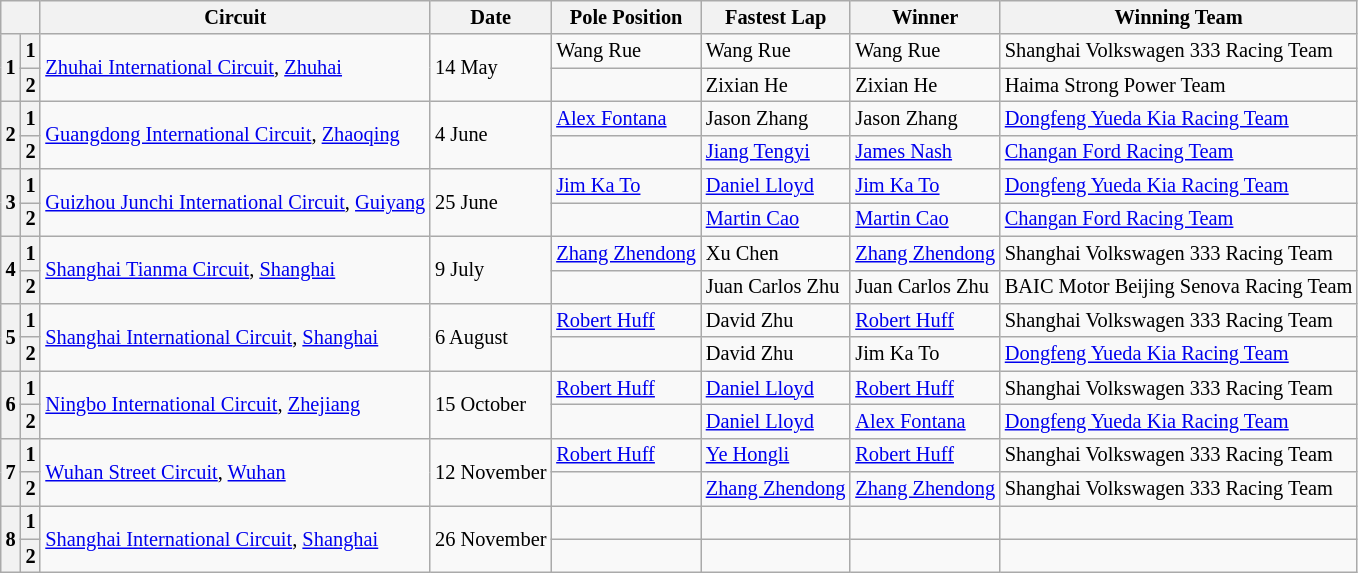<table class="wikitable" style="font-size: 85%;">
<tr>
<th colspan="2"></th>
<th>Circuit</th>
<th>Date</th>
<th>Pole Position</th>
<th>Fastest Lap</th>
<th>Winner</th>
<th>Winning Team</th>
</tr>
<tr>
<th rowspan="2">1</th>
<th>1</th>
<td rowspan="2"><a href='#'>Zhuhai International Circuit</a>, <a href='#'>Zhuhai</a></td>
<td rowspan="2">14 May</td>
<td> Wang Rue</td>
<td> Wang Rue</td>
<td> Wang Rue</td>
<td> Shanghai Volkswagen 333 Racing Team</td>
</tr>
<tr>
<th>2</th>
<td></td>
<td> Zixian He</td>
<td> Zixian He</td>
<td> Haima Strong Power Team</td>
</tr>
<tr>
<th rowspan="2">2</th>
<th>1</th>
<td rowspan="2"><a href='#'>Guangdong International Circuit</a>, <a href='#'>Zhaoqing</a></td>
<td rowspan="2">4 June</td>
<td> <a href='#'>Alex Fontana</a></td>
<td> Jason Zhang</td>
<td> Jason Zhang</td>
<td> <a href='#'>Dongfeng Yueda Kia Racing Team</a></td>
</tr>
<tr>
<th>2</th>
<td></td>
<td> <a href='#'>Jiang Tengyi</a></td>
<td> <a href='#'>James Nash</a></td>
<td> <a href='#'>Changan Ford Racing Team</a></td>
</tr>
<tr>
<th rowspan="2">3</th>
<th>1</th>
<td rowspan="2"><a href='#'>Guizhou Junchi International Circuit</a>, <a href='#'>Guiyang</a></td>
<td rowspan="2">25 June</td>
<td> <a href='#'>Jim Ka To</a></td>
<td> <a href='#'>Daniel Lloyd</a></td>
<td> <a href='#'>Jim Ka To</a></td>
<td> <a href='#'>Dongfeng Yueda Kia Racing Team</a></td>
</tr>
<tr>
<th>2</th>
<td></td>
<td> <a href='#'>Martin Cao</a></td>
<td> <a href='#'>Martin Cao</a></td>
<td> <a href='#'>Changan Ford Racing Team</a></td>
</tr>
<tr>
<th rowspan="2">4</th>
<th>1</th>
<td rowspan="2"><a href='#'>Shanghai Tianma Circuit</a>, <a href='#'>Shanghai</a></td>
<td rowspan="2">9 July</td>
<td> <a href='#'>Zhang Zhendong</a></td>
<td> Xu Chen</td>
<td> <a href='#'>Zhang Zhendong</a></td>
<td> Shanghai Volkswagen 333 Racing Team</td>
</tr>
<tr>
<th>2</th>
<td></td>
<td> Juan Carlos Zhu</td>
<td> Juan Carlos Zhu</td>
<td> BAIC Motor Beijing Senova Racing Team</td>
</tr>
<tr>
<th rowspan="2">5</th>
<th>1</th>
<td rowspan="2"><a href='#'>Shanghai International Circuit</a>, <a href='#'>Shanghai</a></td>
<td rowspan="2">6 August</td>
<td> <a href='#'>Robert Huff</a></td>
<td> David Zhu</td>
<td> <a href='#'>Robert Huff</a></td>
<td> Shanghai Volkswagen 333 Racing Team</td>
</tr>
<tr>
<th>2</th>
<td></td>
<td> David Zhu</td>
<td> Jim Ka To</td>
<td> <a href='#'>Dongfeng Yueda Kia Racing Team</a></td>
</tr>
<tr>
<th rowspan="2">6</th>
<th>1</th>
<td rowspan="2"><a href='#'>Ningbo International Circuit</a>, <a href='#'>Zhejiang</a></td>
<td rowspan="2">15 October</td>
<td> <a href='#'>Robert Huff</a></td>
<td> <a href='#'>Daniel Lloyd</a></td>
<td> <a href='#'>Robert Huff</a></td>
<td> Shanghai Volkswagen 333 Racing Team</td>
</tr>
<tr>
<th>2</th>
<td></td>
<td> <a href='#'>Daniel Lloyd</a></td>
<td> <a href='#'>Alex Fontana</a></td>
<td> <a href='#'>Dongfeng Yueda Kia Racing Team</a></td>
</tr>
<tr>
<th rowspan="2">7</th>
<th>1</th>
<td rowspan="2"><a href='#'>Wuhan Street Circuit</a>, <a href='#'>Wuhan</a></td>
<td rowspan="2">12 November</td>
<td> <a href='#'>Robert Huff</a></td>
<td> <a href='#'>Ye Hongli</a></td>
<td> <a href='#'>Robert Huff</a></td>
<td> Shanghai Volkswagen 333 Racing Team</td>
</tr>
<tr>
<th>2</th>
<td></td>
<td> <a href='#'>Zhang Zhendong</a></td>
<td> <a href='#'>Zhang Zhendong</a></td>
<td> Shanghai Volkswagen 333 Racing Team</td>
</tr>
<tr>
<th rowspan="2">8</th>
<th>1</th>
<td rowspan="2"><a href='#'>Shanghai International Circuit</a>, <a href='#'>Shanghai</a></td>
<td rowspan="2">26 November</td>
<td></td>
<td></td>
<td></td>
<td></td>
</tr>
<tr>
<th>2</th>
<td></td>
<td></td>
<td></td>
<td></td>
</tr>
</table>
